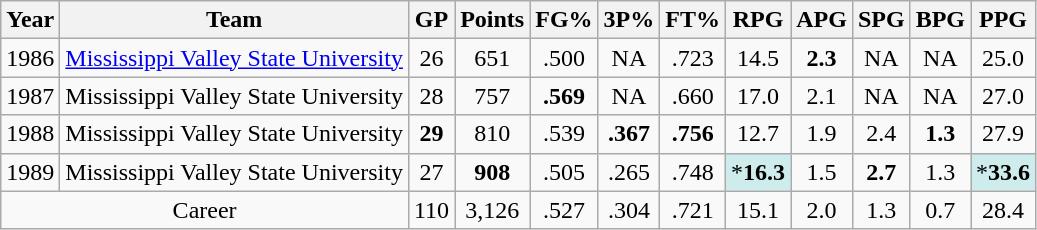<table class="wikitable"; style="text-align:center";>
<tr>
<th>Year</th>
<th>Team</th>
<th>GP</th>
<th>Points</th>
<th>FG%</th>
<th>3P%</th>
<th>FT%</th>
<th>RPG</th>
<th>APG</th>
<th>SPG</th>
<th>BPG</th>
<th>PPG</th>
</tr>
<tr>
<td>1986</td>
<td><a href='#'>Mississippi Valley State University</a></td>
<td>26</td>
<td>651</td>
<td>.500</td>
<td>NA</td>
<td>.723</td>
<td>14.5</td>
<td><strong>2.3</strong></td>
<td>NA</td>
<td>NA</td>
<td>25.0</td>
</tr>
<tr>
<td>1987</td>
<td>Mississippi Valley State University</td>
<td>28</td>
<td>757</td>
<td><strong>.569</strong></td>
<td>NA</td>
<td>.660</td>
<td>17.0</td>
<td>2.1</td>
<td>NA</td>
<td>NA</td>
<td>27.0</td>
</tr>
<tr>
<td>1988</td>
<td>Mississippi Valley State University</td>
<td><strong>29</strong></td>
<td>810</td>
<td>.539</td>
<td><strong>.367</strong></td>
<td><strong>.756</strong></td>
<td>12.7</td>
<td>1.9</td>
<td>2.4</td>
<td><strong>1.3</strong></td>
<td>27.9</td>
</tr>
<tr>
<td>1989</td>
<td>Mississippi Valley State University</td>
<td>27</td>
<td><strong>908</strong></td>
<td>.505</td>
<td>.265</td>
<td>.748</td>
<td bgcolor=#cfecec>*<strong>16.3</strong></td>
<td>1.5</td>
<td><strong>2.7</strong></td>
<td>1.3</td>
<td bgcolor=#cfecec>*<strong>33.6</strong></td>
</tr>
<tr>
<td colspan=2; align=center>Career</td>
<td>110</td>
<td>3,126</td>
<td>.527</td>
<td>.304</td>
<td>.721</td>
<td>15.1</td>
<td>2.0</td>
<td>1.3</td>
<td>0.7</td>
<td>28.4</td>
</tr>
</table>
